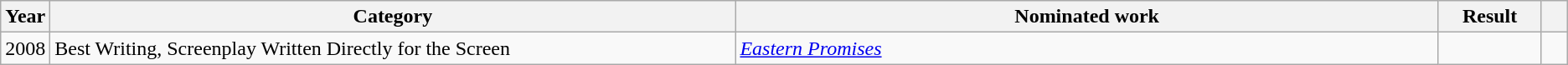<table class="wikitable sortable">
<tr>
<th scope="col" style="width:1em;">Year</th>
<th scope="col" style="width:39em;">Category</th>
<th scope="col" style="width:40em;">Nominated work</th>
<th scope="col" style="width:5em;">Result</th>
<th scope="col" style="width:1em;"class="unsortable"></th>
</tr>
<tr>
<td>2008</td>
<td>Best Writing, Screenplay Written Directly for the Screen</td>
<td><em><a href='#'>Eastern Promises</a></em></td>
<td></td>
<td></td>
</tr>
</table>
